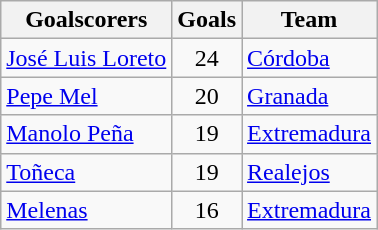<table class="wikitable sortable">
<tr>
<th>Goalscorers</th>
<th>Goals</th>
<th>Team</th>
</tr>
<tr>
<td> <a href='#'>José Luis Loreto</a></td>
<td align=center>24</td>
<td><a href='#'>Córdoba</a></td>
</tr>
<tr>
<td> <a href='#'>Pepe Mel</a></td>
<td align=center>20</td>
<td><a href='#'>Granada</a></td>
</tr>
<tr>
<td> <a href='#'>Manolo Peña</a></td>
<td align=center>19</td>
<td><a href='#'>Extremadura</a></td>
</tr>
<tr>
<td> <a href='#'>Toñeca</a></td>
<td align=center>19</td>
<td><a href='#'>Realejos</a></td>
</tr>
<tr>
<td> <a href='#'>Melenas</a></td>
<td align=center>16</td>
<td><a href='#'>Extremadura</a></td>
</tr>
</table>
